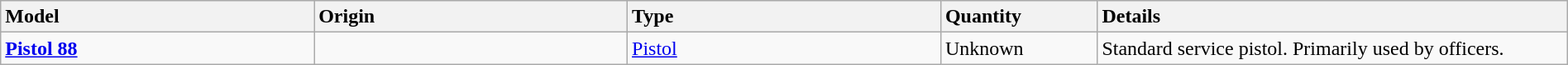<table class="wikitable" style="width:100%;">
<tr>
<th style="text-align:left;width:20%;">Model</th>
<th style="text-align:left;width:20%;">Origin</th>
<th style="text-align:left;width:20%;">Type</th>
<th style="text-align:left;width:10%;">Quantity</th>
<th style="text-align:left;width:30%;">Details</th>
</tr>
<tr>
<td><strong><a href='#'>Pistol 88</a></strong></td>
<td></td>
<td><a href='#'>Pistol</a></td>
<td>Unknown</td>
<td>Standard service pistol. Primarily used by officers.</td>
</tr>
</table>
